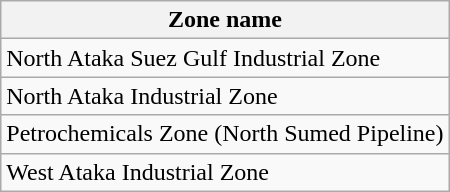<table class="wikitable">
<tr>
<th>Zone name</th>
</tr>
<tr>
<td rowspan="1">North Ataka Suez Gulf Industrial Zone</td>
</tr>
<tr>
<td rowspan="1">North Ataka Industrial Zone</td>
</tr>
<tr>
<td rowspan="1">Petrochemicals Zone (North Sumed Pipeline)</td>
</tr>
<tr>
<td rowspan="1">West Ataka Industrial Zone</td>
</tr>
</table>
